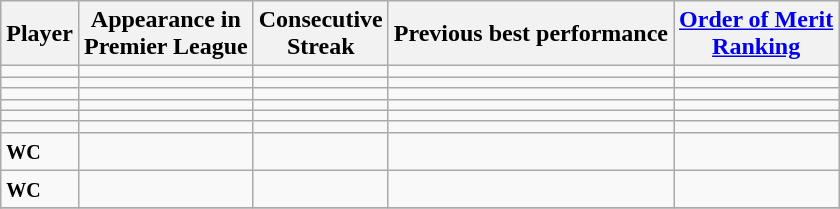<table class="wikitable sortable" style="text-align: left;">
<tr>
<th>Player</th>
<th>Appearance in<br>Premier League</th>
<th>Consecutive<br>Streak</th>
<th>Previous best performance</th>
<th><a href='#'>Order of Merit<br>Ranking</a></th>
</tr>
<tr>
<td></td>
<td></td>
<td></td>
<td></td>
<td></td>
</tr>
<tr>
<td></td>
<td></td>
<td></td>
<td></td>
<td></td>
</tr>
<tr>
<td></td>
<td></td>
<td></td>
<td></td>
<td></td>
</tr>
<tr>
<td></td>
<td></td>
<td></td>
<td></td>
<td></td>
</tr>
<tr>
<td></td>
<td></td>
<td></td>
<td></td>
<td></td>
</tr>
<tr>
<td></td>
<td></td>
<td></td>
<td></td>
<td></td>
</tr>
<tr>
<td> <small><strong>WC</strong></small></td>
<td></td>
<td></td>
<td></td>
<td></td>
</tr>
<tr>
<td> <small><strong>WC</strong></small></td>
<td></td>
<td></td>
<td></td>
<td></td>
</tr>
<tr>
</tr>
</table>
